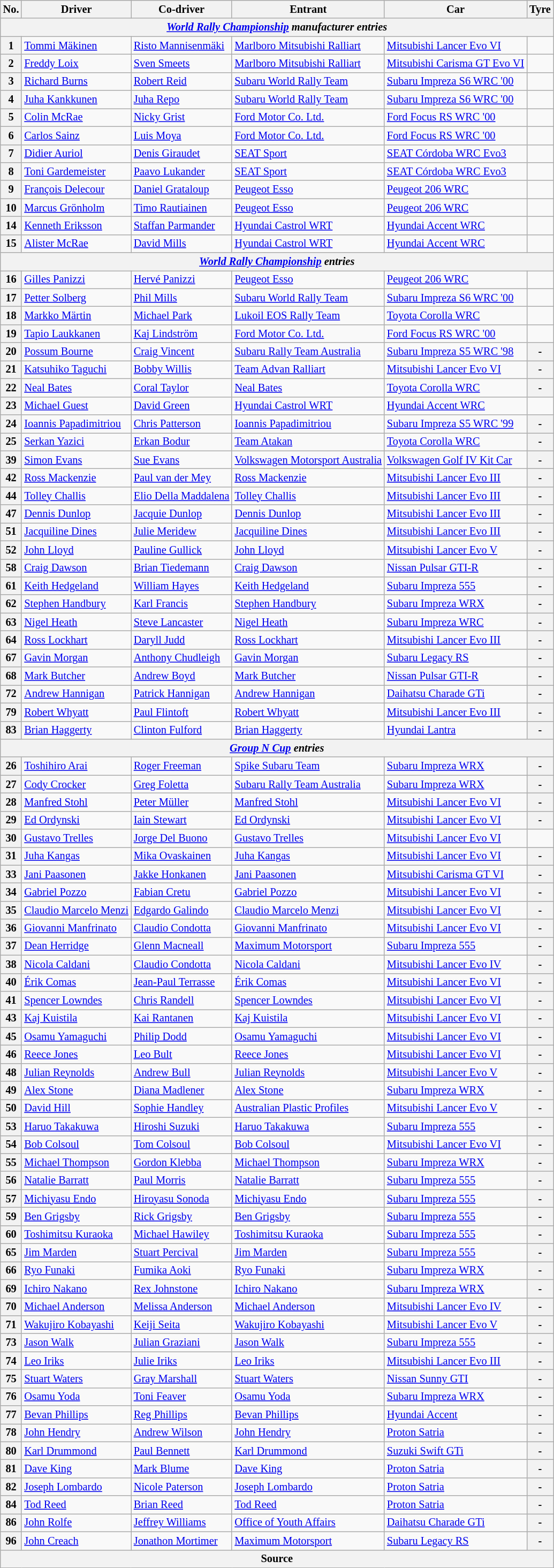<table class="wikitable" style="font-size: 85%;">
<tr>
<th>No.</th>
<th>Driver</th>
<th>Co-driver</th>
<th>Entrant</th>
<th>Car</th>
<th>Tyre</th>
</tr>
<tr>
<th colspan="6"><em><a href='#'>World Rally Championship</a> manufacturer entries</em></th>
</tr>
<tr>
<th>1</th>
<td> <a href='#'>Tommi Mäkinen</a></td>
<td> <a href='#'>Risto Mannisenmäki</a></td>
<td> <a href='#'>Marlboro Mitsubishi Ralliart</a></td>
<td><a href='#'>Mitsubishi Lancer Evo VI</a></td>
<td align="center"></td>
</tr>
<tr>
<th>2</th>
<td> <a href='#'>Freddy Loix</a></td>
<td> <a href='#'>Sven Smeets</a></td>
<td> <a href='#'>Marlboro Mitsubishi Ralliart</a></td>
<td><a href='#'>Mitsubishi Carisma GT Evo VI</a></td>
<td align="center"></td>
</tr>
<tr>
<th>3</th>
<td> <a href='#'>Richard Burns</a></td>
<td> <a href='#'>Robert Reid</a></td>
<td> <a href='#'>Subaru World Rally Team</a></td>
<td><a href='#'>Subaru Impreza S6 WRC '00</a></td>
<td align="center"></td>
</tr>
<tr>
<th>4</th>
<td> <a href='#'>Juha Kankkunen</a></td>
<td> <a href='#'>Juha Repo</a></td>
<td> <a href='#'>Subaru World Rally Team</a></td>
<td><a href='#'>Subaru Impreza S6 WRC '00</a></td>
<td align="center"></td>
</tr>
<tr>
<th>5</th>
<td> <a href='#'>Colin McRae</a></td>
<td> <a href='#'>Nicky Grist</a></td>
<td> <a href='#'>Ford Motor Co. Ltd.</a></td>
<td><a href='#'>Ford Focus RS WRC '00</a></td>
<td align="center"></td>
</tr>
<tr>
<th>6</th>
<td> <a href='#'>Carlos Sainz</a></td>
<td> <a href='#'>Luis Moya</a></td>
<td> <a href='#'>Ford Motor Co. Ltd.</a></td>
<td><a href='#'>Ford Focus RS WRC '00</a></td>
<td align="center"></td>
</tr>
<tr>
<th>7</th>
<td> <a href='#'>Didier Auriol</a></td>
<td> <a href='#'>Denis Giraudet</a></td>
<td> <a href='#'>SEAT Sport</a></td>
<td><a href='#'>SEAT Córdoba WRC Evo3</a></td>
<td align="center"></td>
</tr>
<tr>
<th>8</th>
<td> <a href='#'>Toni Gardemeister</a></td>
<td> <a href='#'>Paavo Lukander</a></td>
<td> <a href='#'>SEAT Sport</a></td>
<td><a href='#'>SEAT Córdoba WRC Evo3</a></td>
<td align="center"></td>
</tr>
<tr>
<th>9</th>
<td> <a href='#'>François Delecour</a></td>
<td> <a href='#'>Daniel Grataloup</a></td>
<td> <a href='#'>Peugeot Esso</a></td>
<td><a href='#'>Peugeot 206 WRC</a></td>
<td align="center"></td>
</tr>
<tr>
<th>10</th>
<td> <a href='#'>Marcus Grönholm</a></td>
<td> <a href='#'>Timo Rautiainen</a></td>
<td> <a href='#'>Peugeot Esso</a></td>
<td><a href='#'>Peugeot 206 WRC</a></td>
<td align="center"></td>
</tr>
<tr>
<th>14</th>
<td> <a href='#'>Kenneth Eriksson</a></td>
<td> <a href='#'>Staffan Parmander</a></td>
<td> <a href='#'>Hyundai Castrol WRT</a></td>
<td><a href='#'>Hyundai Accent WRC</a></td>
<td align="center"></td>
</tr>
<tr>
<th>15</th>
<td> <a href='#'>Alister McRae</a></td>
<td> <a href='#'>David Mills</a></td>
<td> <a href='#'>Hyundai Castrol WRT</a></td>
<td><a href='#'>Hyundai Accent WRC</a></td>
<td align="center"></td>
</tr>
<tr>
<th colspan="6"><strong><em><a href='#'>World Rally Championship</a> entries</em></strong></th>
</tr>
<tr>
<th>16</th>
<td> <a href='#'>Gilles Panizzi</a></td>
<td> <a href='#'>Hervé Panizzi</a></td>
<td> <a href='#'>Peugeot Esso</a></td>
<td><a href='#'>Peugeot 206 WRC</a></td>
<td align="center"></td>
</tr>
<tr>
<th>17</th>
<td> <a href='#'>Petter Solberg</a></td>
<td> <a href='#'>Phil Mills</a></td>
<td> <a href='#'>Subaru World Rally Team</a></td>
<td><a href='#'>Subaru Impreza S6 WRC '00</a></td>
<td align="center"></td>
</tr>
<tr>
<th>18</th>
<td> <a href='#'>Markko Märtin</a></td>
<td> <a href='#'>Michael Park</a></td>
<td> <a href='#'>Lukoil EOS Rally Team</a></td>
<td><a href='#'>Toyota Corolla WRC</a></td>
<td align="center"></td>
</tr>
<tr>
<th>19</th>
<td> <a href='#'>Tapio Laukkanen</a></td>
<td> <a href='#'>Kaj Lindström</a></td>
<td> <a href='#'>Ford Motor Co. Ltd.</a></td>
<td><a href='#'>Ford Focus RS WRC '00</a></td>
<td align="center"></td>
</tr>
<tr>
<th>20</th>
<td> <a href='#'>Possum Bourne</a></td>
<td> <a href='#'>Craig Vincent</a></td>
<td> <a href='#'>Subaru Rally Team Australia</a></td>
<td><a href='#'>Subaru Impreza S5 WRC '98</a></td>
<th>-</th>
</tr>
<tr>
<th>21</th>
<td> <a href='#'>Katsuhiko Taguchi</a></td>
<td> <a href='#'>Bobby Willis</a></td>
<td> <a href='#'>Team Advan Ralliart</a></td>
<td><a href='#'>Mitsubishi Lancer Evo VI</a></td>
<th>-</th>
</tr>
<tr>
<th>22</th>
<td> <a href='#'>Neal Bates</a></td>
<td> <a href='#'>Coral Taylor</a></td>
<td> <a href='#'>Neal Bates</a></td>
<td><a href='#'>Toyota Corolla WRC</a></td>
<th>-</th>
</tr>
<tr>
<th>23</th>
<td> <a href='#'>Michael Guest</a></td>
<td> <a href='#'>David Green</a></td>
<td> <a href='#'>Hyundai Castrol WRT</a></td>
<td><a href='#'>Hyundai Accent WRC</a></td>
<td align="center"></td>
</tr>
<tr>
<th>24</th>
<td> <a href='#'>Ioannis Papadimitriou</a></td>
<td> <a href='#'>Chris Patterson</a></td>
<td> <a href='#'>Ioannis Papadimitriou</a></td>
<td><a href='#'>Subaru Impreza S5 WRC '99</a></td>
<th>-</th>
</tr>
<tr>
<th>25</th>
<td> <a href='#'>Serkan Yazici</a></td>
<td> <a href='#'>Erkan Bodur</a></td>
<td> <a href='#'>Team Atakan</a></td>
<td><a href='#'>Toyota Corolla WRC</a></td>
<th>-</th>
</tr>
<tr>
<th>39</th>
<td> <a href='#'>Simon Evans</a></td>
<td> <a href='#'>Sue Evans</a></td>
<td> <a href='#'>Volkswagen Motorsport Australia</a></td>
<td><a href='#'>Volkswagen Golf IV Kit Car</a></td>
<th>-</th>
</tr>
<tr>
<th>42</th>
<td> <a href='#'>Ross Mackenzie</a></td>
<td> <a href='#'>Paul van der Mey</a></td>
<td> <a href='#'>Ross Mackenzie</a></td>
<td><a href='#'>Mitsubishi Lancer Evo III</a></td>
<th>-</th>
</tr>
<tr>
<th>44</th>
<td> <a href='#'>Tolley Challis</a></td>
<td> <a href='#'>Elio Della Maddalena</a></td>
<td> <a href='#'>Tolley Challis</a></td>
<td><a href='#'>Mitsubishi Lancer Evo III</a></td>
<th>-</th>
</tr>
<tr>
<th>47</th>
<td> <a href='#'>Dennis Dunlop</a></td>
<td> <a href='#'>Jacquie Dunlop</a></td>
<td> <a href='#'>Dennis Dunlop</a></td>
<td><a href='#'>Mitsubishi Lancer Evo III</a></td>
<th>-</th>
</tr>
<tr>
<th>51</th>
<td> <a href='#'>Jacquiline Dines</a></td>
<td> <a href='#'>Julie Meridew</a></td>
<td> <a href='#'>Jacquiline Dines</a></td>
<td><a href='#'>Mitsubishi Lancer Evo III</a></td>
<th>-</th>
</tr>
<tr>
<th>52</th>
<td> <a href='#'>John Lloyd</a></td>
<td> <a href='#'>Pauline Gullick</a></td>
<td> <a href='#'>John Lloyd</a></td>
<td><a href='#'>Mitsubishi Lancer Evo V</a></td>
<th>-</th>
</tr>
<tr>
<th>58</th>
<td> <a href='#'>Craig Dawson</a></td>
<td> <a href='#'>Brian Tiedemann</a></td>
<td> <a href='#'>Craig Dawson</a></td>
<td><a href='#'>Nissan Pulsar GTI-R</a></td>
<th>-</th>
</tr>
<tr>
<th>61</th>
<td> <a href='#'>Keith Hedgeland</a></td>
<td> <a href='#'>William Hayes</a></td>
<td> <a href='#'>Keith Hedgeland</a></td>
<td><a href='#'>Subaru Impreza 555</a></td>
<th>-</th>
</tr>
<tr>
<th>62</th>
<td> <a href='#'>Stephen Handbury</a></td>
<td> <a href='#'>Karl Francis</a></td>
<td> <a href='#'>Stephen Handbury</a></td>
<td><a href='#'>Subaru Impreza WRX</a></td>
<th>-</th>
</tr>
<tr>
<th>63</th>
<td> <a href='#'>Nigel Heath</a></td>
<td> <a href='#'>Steve Lancaster</a></td>
<td> <a href='#'>Nigel Heath</a></td>
<td><a href='#'>Subaru Impreza WRC</a></td>
<th>-</th>
</tr>
<tr>
<th>64</th>
<td> <a href='#'>Ross Lockhart</a></td>
<td> <a href='#'>Daryll Judd</a></td>
<td> <a href='#'>Ross Lockhart</a></td>
<td><a href='#'>Mitsubishi Lancer Evo III</a></td>
<th>-</th>
</tr>
<tr>
<th>67</th>
<td> <a href='#'>Gavin Morgan</a></td>
<td> <a href='#'>Anthony Chudleigh</a></td>
<td> <a href='#'>Gavin Morgan</a></td>
<td><a href='#'>Subaru Legacy RS</a></td>
<th>-</th>
</tr>
<tr>
<th>68</th>
<td> <a href='#'>Mark Butcher</a></td>
<td> <a href='#'>Andrew Boyd</a></td>
<td> <a href='#'>Mark Butcher</a></td>
<td><a href='#'>Nissan Pulsar GTI-R</a></td>
<th>-</th>
</tr>
<tr>
<th>72</th>
<td> <a href='#'>Andrew Hannigan</a></td>
<td> <a href='#'>Patrick Hannigan</a></td>
<td> <a href='#'>Andrew Hannigan</a></td>
<td><a href='#'>Daihatsu Charade GTi</a></td>
<th>-</th>
</tr>
<tr>
<th>79</th>
<td> <a href='#'>Robert Whyatt</a></td>
<td> <a href='#'>Paul Flintoft</a></td>
<td> <a href='#'>Robert Whyatt</a></td>
<td><a href='#'>Mitsubishi Lancer Evo III</a></td>
<th>-</th>
</tr>
<tr>
<th>83</th>
<td> <a href='#'>Brian Haggerty</a></td>
<td> <a href='#'>Clinton Fulford</a></td>
<td> <a href='#'>Brian Haggerty</a></td>
<td><a href='#'>Hyundai Lantra</a></td>
<th>-</th>
</tr>
<tr>
<th colspan="6"><em><a href='#'>Group N Cup</a> entries</em></th>
</tr>
<tr>
<th>26</th>
<td> <a href='#'>Toshihiro Arai</a></td>
<td> <a href='#'>Roger Freeman</a></td>
<td> <a href='#'>Spike Subaru Team</a></td>
<td><a href='#'>Subaru Impreza WRX</a></td>
<th>-</th>
</tr>
<tr>
<th>27</th>
<td> <a href='#'>Cody Crocker</a></td>
<td> <a href='#'>Greg Foletta</a></td>
<td> <a href='#'>Subaru Rally Team Australia</a></td>
<td><a href='#'>Subaru Impreza WRX</a></td>
<th>-</th>
</tr>
<tr>
<th>28</th>
<td> <a href='#'>Manfred Stohl</a></td>
<td> <a href='#'>Peter Müller</a></td>
<td> <a href='#'>Manfred Stohl</a></td>
<td><a href='#'>Mitsubishi Lancer Evo VI</a></td>
<th>-</th>
</tr>
<tr>
<th>29</th>
<td> <a href='#'>Ed Ordynski</a></td>
<td> <a href='#'>Iain Stewart</a></td>
<td> <a href='#'>Ed Ordynski</a></td>
<td><a href='#'>Mitsubishi Lancer Evo VI</a></td>
<th>-</th>
</tr>
<tr>
<th>30</th>
<td> <a href='#'>Gustavo Trelles</a></td>
<td> <a href='#'>Jorge Del Buono</a></td>
<td> <a href='#'>Gustavo Trelles</a></td>
<td><a href='#'>Mitsubishi Lancer Evo VI</a></td>
<td align="center"></td>
</tr>
<tr>
<th>31</th>
<td> <a href='#'>Juha Kangas</a></td>
<td> <a href='#'>Mika Ovaskainen</a></td>
<td> <a href='#'>Juha Kangas</a></td>
<td><a href='#'>Mitsubishi Lancer Evo VI</a></td>
<th>-</th>
</tr>
<tr>
<th>33</th>
<td> <a href='#'>Jani Paasonen</a></td>
<td> <a href='#'>Jakke Honkanen</a></td>
<td> <a href='#'>Jani Paasonen</a></td>
<td><a href='#'>Mitsubishi Carisma GT VI</a></td>
<th>-</th>
</tr>
<tr>
<th>34</th>
<td> <a href='#'>Gabriel Pozzo</a></td>
<td> <a href='#'>Fabian Cretu</a></td>
<td> <a href='#'>Gabriel Pozzo</a></td>
<td><a href='#'>Mitsubishi Lancer Evo VI</a></td>
<th>-</th>
</tr>
<tr>
<th>35</th>
<td> <a href='#'>Claudio Marcelo Menzi</a></td>
<td> <a href='#'>Edgardo Galindo</a></td>
<td> <a href='#'>Claudio Marcelo Menzi</a></td>
<td><a href='#'>Mitsubishi Lancer Evo VI</a></td>
<th>-</th>
</tr>
<tr>
<th>36</th>
<td> <a href='#'>Giovanni Manfrinato</a></td>
<td> <a href='#'>Claudio Condotta</a></td>
<td> <a href='#'>Giovanni Manfrinato</a></td>
<td><a href='#'>Mitsubishi Lancer Evo VI</a></td>
<th>-</th>
</tr>
<tr>
<th>37</th>
<td> <a href='#'>Dean Herridge</a></td>
<td> <a href='#'>Glenn Macneall</a></td>
<td> <a href='#'>Maximum Motorsport</a></td>
<td><a href='#'>Subaru Impreza 555</a></td>
<th>-</th>
</tr>
<tr>
<th>38</th>
<td> <a href='#'>Nicola Caldani</a></td>
<td> <a href='#'>Claudio Condotta</a></td>
<td> <a href='#'>Nicola Caldani</a></td>
<td><a href='#'>Mitsubishi Lancer Evo IV</a></td>
<th>-</th>
</tr>
<tr>
<th>40</th>
<td> <a href='#'>Érik Comas</a></td>
<td> <a href='#'>Jean-Paul Terrasse</a></td>
<td> <a href='#'>Érik Comas</a></td>
<td><a href='#'>Mitsubishi Lancer Evo VI</a></td>
<th>-</th>
</tr>
<tr>
<th>41</th>
<td> <a href='#'>Spencer Lowndes</a></td>
<td> <a href='#'>Chris Randell</a></td>
<td> <a href='#'>Spencer Lowndes</a></td>
<td><a href='#'>Mitsubishi Lancer Evo VI</a></td>
<th>-</th>
</tr>
<tr>
<th>43</th>
<td> <a href='#'>Kaj Kuistila</a></td>
<td> <a href='#'>Kai Rantanen</a></td>
<td> <a href='#'>Kaj Kuistila</a></td>
<td><a href='#'>Mitsubishi Lancer Evo VI</a></td>
<th>-</th>
</tr>
<tr>
<th>45</th>
<td> <a href='#'>Osamu Yamaguchi</a></td>
<td> <a href='#'>Philip Dodd</a></td>
<td> <a href='#'>Osamu Yamaguchi</a></td>
<td><a href='#'>Mitsubishi Lancer Evo VI</a></td>
<th>-</th>
</tr>
<tr>
<th>46</th>
<td> <a href='#'>Reece Jones</a></td>
<td> <a href='#'>Leo Bult</a></td>
<td> <a href='#'>Reece Jones</a></td>
<td><a href='#'>Mitsubishi Lancer Evo VI</a></td>
<th>-</th>
</tr>
<tr>
<th>48</th>
<td> <a href='#'>Julian Reynolds</a></td>
<td> <a href='#'>Andrew Bull</a></td>
<td> <a href='#'>Julian Reynolds</a></td>
<td><a href='#'>Mitsubishi Lancer Evo V</a></td>
<th>-</th>
</tr>
<tr>
<th>49</th>
<td> <a href='#'>Alex Stone</a></td>
<td> <a href='#'>Diana Madlener</a></td>
<td> <a href='#'>Alex Stone</a></td>
<td><a href='#'>Subaru Impreza WRX</a></td>
<th>-</th>
</tr>
<tr>
<th>50</th>
<td> <a href='#'>David Hill</a></td>
<td> <a href='#'>Sophie Handley</a></td>
<td> <a href='#'>Australian Plastic Profiles</a></td>
<td><a href='#'>Mitsubishi Lancer Evo V</a></td>
<th>-</th>
</tr>
<tr>
<th>53</th>
<td> <a href='#'>Haruo Takakuwa</a></td>
<td> <a href='#'>Hiroshi Suzuki</a></td>
<td> <a href='#'>Haruo Takakuwa</a></td>
<td><a href='#'>Subaru Impreza 555</a></td>
<th>-</th>
</tr>
<tr>
<th>54</th>
<td> <a href='#'>Bob Colsoul</a></td>
<td> <a href='#'>Tom Colsoul</a></td>
<td> <a href='#'>Bob Colsoul</a></td>
<td><a href='#'>Mitsubishi Lancer Evo VI</a></td>
<th>-</th>
</tr>
<tr>
<th>55</th>
<td> <a href='#'>Michael Thompson</a></td>
<td> <a href='#'>Gordon Klebba</a></td>
<td> <a href='#'>Michael Thompson</a></td>
<td><a href='#'>Subaru Impreza WRX</a></td>
<th>-</th>
</tr>
<tr>
<th>56</th>
<td> <a href='#'>Natalie Barratt</a></td>
<td> <a href='#'>Paul Morris</a></td>
<td> <a href='#'>Natalie Barratt</a></td>
<td><a href='#'>Subaru Impreza 555</a></td>
<th>-</th>
</tr>
<tr>
<th>57</th>
<td> <a href='#'>Michiyasu Endo</a></td>
<td> <a href='#'>Hiroyasu Sonoda</a></td>
<td> <a href='#'>Michiyasu Endo</a></td>
<td><a href='#'>Subaru Impreza 555</a></td>
<th>-</th>
</tr>
<tr>
<th>59</th>
<td> <a href='#'>Ben Grigsby</a></td>
<td> <a href='#'>Rick Grigsby</a></td>
<td> <a href='#'>Ben Grigsby</a></td>
<td><a href='#'>Subaru Impreza 555</a></td>
<th>-</th>
</tr>
<tr>
<th>60</th>
<td> <a href='#'>Toshimitsu Kuraoka</a></td>
<td> <a href='#'>Michael Hawiley</a></td>
<td> <a href='#'>Toshimitsu Kuraoka</a></td>
<td><a href='#'>Subaru Impreza 555</a></td>
<th>-</th>
</tr>
<tr>
<th>65</th>
<td> <a href='#'>Jim Marden</a></td>
<td> <a href='#'>Stuart Percival</a></td>
<td> <a href='#'>Jim Marden</a></td>
<td><a href='#'>Subaru Impreza 555</a></td>
<th>-</th>
</tr>
<tr>
<th>66</th>
<td> <a href='#'>Ryo Funaki</a></td>
<td> <a href='#'>Fumika Aoki</a></td>
<td> <a href='#'>Ryo Funaki</a></td>
<td><a href='#'>Subaru Impreza WRX</a></td>
<th>-</th>
</tr>
<tr>
<th>69</th>
<td> <a href='#'>Ichiro Nakano</a></td>
<td> <a href='#'>Rex Johnstone</a></td>
<td> <a href='#'>Ichiro Nakano</a></td>
<td><a href='#'>Subaru Impreza WRX</a></td>
<th>-</th>
</tr>
<tr>
<th>70</th>
<td> <a href='#'>Michael Anderson</a></td>
<td> <a href='#'>Melissa Anderson</a></td>
<td> <a href='#'>Michael Anderson</a></td>
<td><a href='#'>Mitsubishi Lancer Evo IV</a></td>
<th>-</th>
</tr>
<tr>
<th>71</th>
<td> <a href='#'>Wakujiro Kobayashi</a></td>
<td> <a href='#'>Keiji Seita</a></td>
<td> <a href='#'>Wakujiro Kobayashi</a></td>
<td><a href='#'>Mitsubishi Lancer Evo V</a></td>
<th>-</th>
</tr>
<tr>
<th>73</th>
<td> <a href='#'>Jason Walk</a></td>
<td> <a href='#'>Julian Graziani</a></td>
<td> <a href='#'>Jason Walk</a></td>
<td><a href='#'>Subaru Impreza 555</a></td>
<th>-</th>
</tr>
<tr>
<th>74</th>
<td> <a href='#'>Leo Iriks</a></td>
<td> <a href='#'>Julie Iriks</a></td>
<td> <a href='#'>Leo Iriks</a></td>
<td><a href='#'>Mitsubishi Lancer Evo III</a></td>
<th>-</th>
</tr>
<tr>
<th>75</th>
<td> <a href='#'>Stuart Waters</a></td>
<td> <a href='#'>Gray Marshall</a></td>
<td> <a href='#'>Stuart Waters</a></td>
<td><a href='#'>Nissan Sunny GTI</a></td>
<th>-</th>
</tr>
<tr>
<th>76</th>
<td> <a href='#'>Osamu Yoda</a></td>
<td> <a href='#'>Toni Feaver</a></td>
<td> <a href='#'>Osamu Yoda</a></td>
<td><a href='#'>Subaru Impreza WRX</a></td>
<th>-</th>
</tr>
<tr>
<th>77</th>
<td> <a href='#'>Bevan Phillips</a></td>
<td> <a href='#'>Reg Phillips</a></td>
<td> <a href='#'>Bevan Phillips</a></td>
<td><a href='#'>Hyundai Accent</a></td>
<th>-</th>
</tr>
<tr>
<th>78</th>
<td> <a href='#'>John Hendry</a></td>
<td> <a href='#'>Andrew Wilson</a></td>
<td> <a href='#'>John Hendry</a></td>
<td><a href='#'>Proton Satria</a></td>
<th>-</th>
</tr>
<tr>
<th>80</th>
<td> <a href='#'>Karl Drummond</a></td>
<td> <a href='#'>Paul Bennett</a></td>
<td> <a href='#'>Karl Drummond</a></td>
<td><a href='#'>Suzuki Swift GTi</a></td>
<th>-</th>
</tr>
<tr>
<th>81</th>
<td> <a href='#'>Dave King</a></td>
<td> <a href='#'>Mark Blume</a></td>
<td> <a href='#'>Dave King</a></td>
<td><a href='#'>Proton Satria</a></td>
<th>-</th>
</tr>
<tr>
<th>82</th>
<td> <a href='#'>Joseph Lombardo</a></td>
<td> <a href='#'>Nicole Paterson</a></td>
<td> <a href='#'>Joseph Lombardo</a></td>
<td><a href='#'>Proton Satria</a></td>
<th>-</th>
</tr>
<tr>
<th>84</th>
<td> <a href='#'>Tod Reed</a></td>
<td> <a href='#'>Brian Reed</a></td>
<td> <a href='#'>Tod Reed</a></td>
<td><a href='#'>Proton Satria</a></td>
<th>-</th>
</tr>
<tr>
<th>86</th>
<td> <a href='#'>John Rolfe</a></td>
<td> <a href='#'>Jeffrey Williams</a></td>
<td> <a href='#'>Office of Youth Affairs</a></td>
<td><a href='#'>Daihatsu Charade GTi</a></td>
<th>-</th>
</tr>
<tr>
<th>96</th>
<td> <a href='#'>John Creach</a></td>
<td> <a href='#'>Jonathon Mortimer</a></td>
<td> <a href='#'>Maximum Motorsport</a></td>
<td><a href='#'>Subaru Legacy RS</a></td>
<th>-</th>
</tr>
<tr>
<th colspan="6">Source</th>
</tr>
</table>
